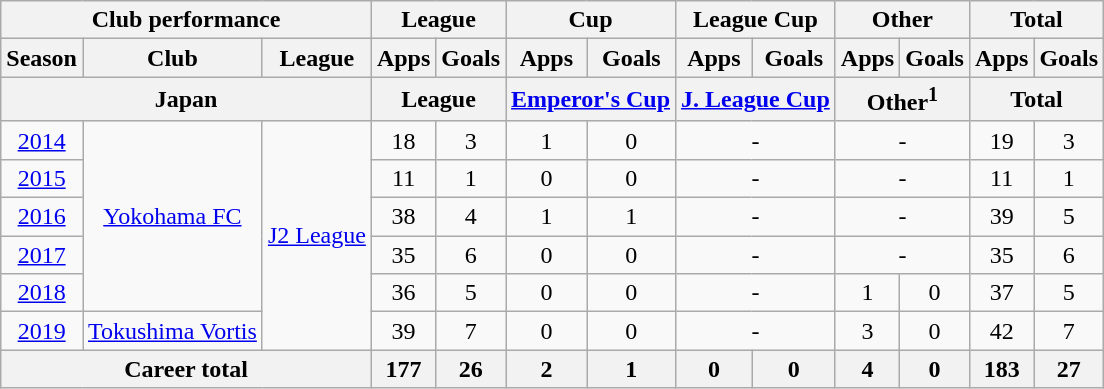<table class="wikitable" style="text-align:center">
<tr>
<th colspan=3>Club performance</th>
<th colspan=2>League</th>
<th colspan=2>Cup</th>
<th colspan=2>League Cup</th>
<th colspan=2>Other</th>
<th colspan=2>Total</th>
</tr>
<tr>
<th>Season</th>
<th>Club</th>
<th>League</th>
<th>Apps</th>
<th>Goals</th>
<th>Apps</th>
<th>Goals</th>
<th>Apps</th>
<th>Goals</th>
<th>Apps</th>
<th>Goals</th>
<th>Apps</th>
<th>Goals</th>
</tr>
<tr>
<th colspan=3>Japan</th>
<th colspan=2>League</th>
<th colspan=2><a href='#'>Emperor's Cup</a></th>
<th colspan=2><a href='#'>J. League Cup</a></th>
<th colspan=2>Other<sup>1</sup></th>
<th colspan=2>Total</th>
</tr>
<tr>
<td><a href='#'>2014</a></td>
<td rowspan="5"><a href='#'>Yokohama FC</a></td>
<td rowspan="6"><a href='#'>J2 League</a></td>
<td>18</td>
<td>3</td>
<td>1</td>
<td>0</td>
<td colspan="2">-</td>
<td colspan="2">-</td>
<td>19</td>
<td>3</td>
</tr>
<tr>
<td><a href='#'>2015</a></td>
<td>11</td>
<td>1</td>
<td>0</td>
<td>0</td>
<td colspan="2">-</td>
<td colspan="2">-</td>
<td>11</td>
<td>1</td>
</tr>
<tr>
<td><a href='#'>2016</a></td>
<td>38</td>
<td>4</td>
<td>1</td>
<td>1</td>
<td colspan="2">-</td>
<td colspan="2">-</td>
<td>39</td>
<td>5</td>
</tr>
<tr>
<td><a href='#'>2017</a></td>
<td>35</td>
<td>6</td>
<td>0</td>
<td>0</td>
<td colspan="2">-</td>
<td colspan="2">-</td>
<td>35</td>
<td>6</td>
</tr>
<tr>
<td><a href='#'>2018</a></td>
<td>36</td>
<td>5</td>
<td>0</td>
<td>0</td>
<td colspan="2">-</td>
<td>1</td>
<td>0</td>
<td>37</td>
<td>5</td>
</tr>
<tr>
<td><a href='#'>2019</a></td>
<td><a href='#'>Tokushima Vortis</a></td>
<td>39</td>
<td>7</td>
<td>0</td>
<td>0</td>
<td colspan="2">-</td>
<td>3</td>
<td>0</td>
<td>42</td>
<td>7</td>
</tr>
<tr>
<th colspan=3>Career total</th>
<th>177</th>
<th>26</th>
<th>2</th>
<th>1</th>
<th>0</th>
<th>0</th>
<th>4</th>
<th>0</th>
<th>183</th>
<th>27</th>
</tr>
</table>
